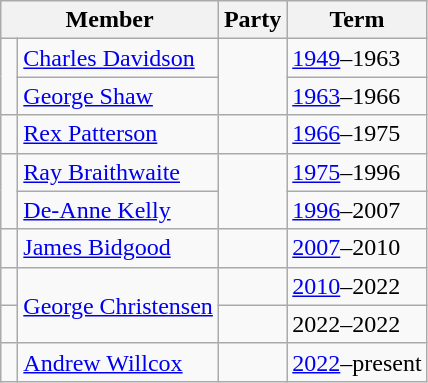<table class="wikitable">
<tr>
<th colspan="2">Member</th>
<th>Party</th>
<th>Term</th>
</tr>
<tr>
<td rowspan=2 > </td>
<td><a href='#'>Charles Davidson</a></td>
<td rowspan="2"></td>
<td><a href='#'>1949</a>–1963</td>
</tr>
<tr>
<td><a href='#'>George Shaw</a></td>
<td><a href='#'>1963</a>–1966</td>
</tr>
<tr>
<td> </td>
<td><a href='#'>Rex Patterson</a></td>
<td></td>
<td><a href='#'>1966</a>–1975</td>
</tr>
<tr>
<td rowspan=2 > </td>
<td><a href='#'>Ray Braithwaite</a></td>
<td rowspan=2></td>
<td><a href='#'>1975</a>–1996</td>
</tr>
<tr>
<td><a href='#'>De-Anne Kelly</a></td>
<td><a href='#'>1996</a>–2007</td>
</tr>
<tr>
<td> </td>
<td><a href='#'>James Bidgood</a></td>
<td></td>
<td><a href='#'>2007</a>–2010</td>
</tr>
<tr>
<td> </td>
<td rowspan=2><a href='#'>George Christensen</a></td>
<td></td>
<td><a href='#'>2010</a>–2022</td>
</tr>
<tr>
<td> </td>
<td></td>
<td>2022–2022</td>
</tr>
<tr>
<td> </td>
<td><a href='#'>Andrew Willcox</a></td>
<td></td>
<td><a href='#'>2022</a>–present</td>
</tr>
</table>
